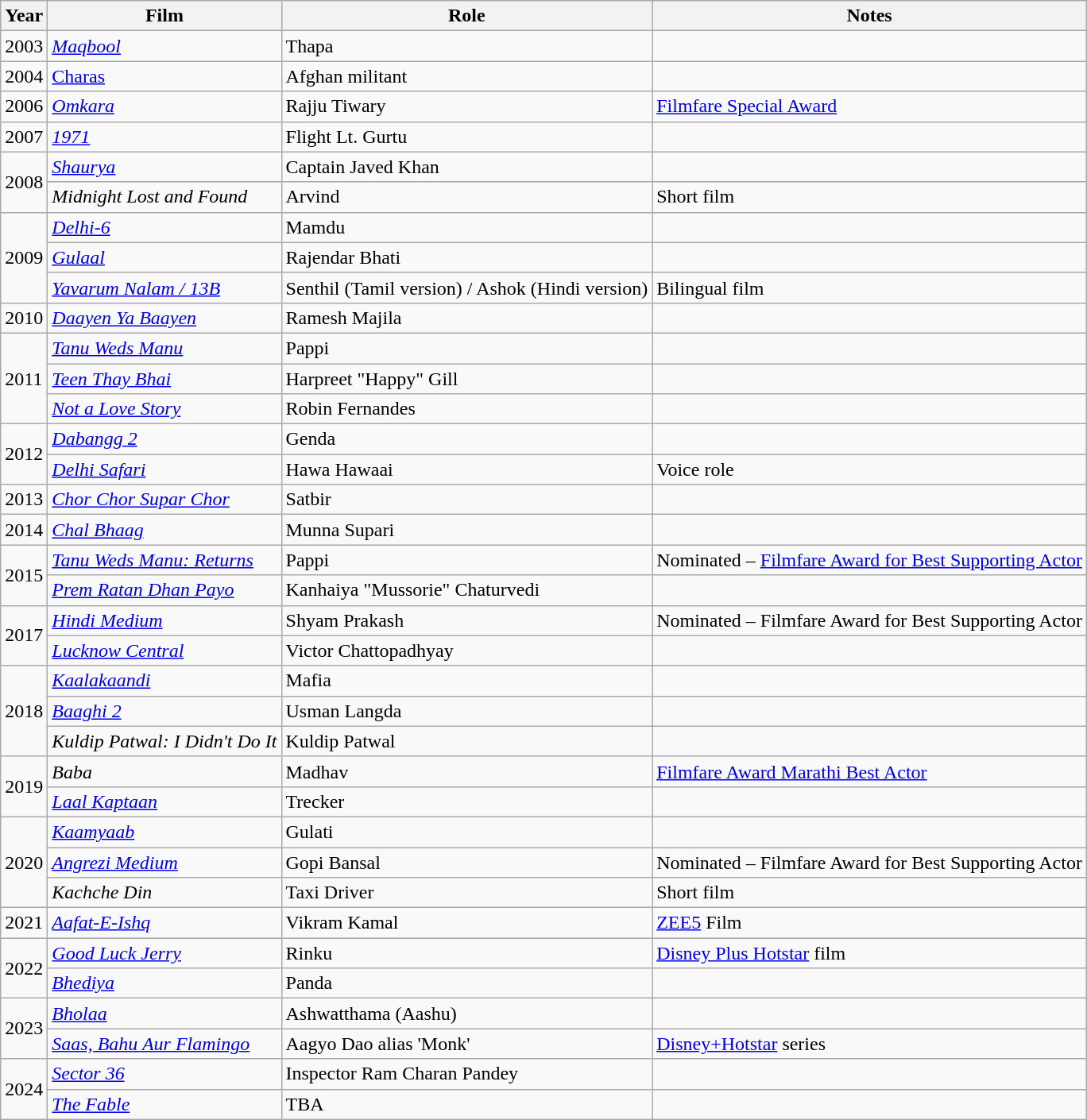<table class="wikitable sortable plainrowheaders">
<tr>
<th scope="col">Year</th>
<th scope="col">Film</th>
<th scope="col">Role</th>
<th scope="col">Notes</th>
</tr>
<tr>
<td>2003</td>
<td><em><a href='#'>Maqbool</a></em></td>
<td>Thapa</td>
<td></td>
</tr>
<tr>
<td>2004</td>
<td><a href='#'>Charas</a></td>
<td>Afghan militant</td>
<td></td>
</tr>
<tr>
<td>2006</td>
<td><em><a href='#'>Omkara</a></em></td>
<td>Rajju Tiwary</td>
<td><a href='#'>Filmfare Special Award</a></td>
</tr>
<tr>
<td>2007</td>
<td><em><a href='#'>1971</a></em></td>
<td>Flight Lt. Gurtu</td>
<td></td>
</tr>
<tr>
<td rowspan=2>2008</td>
<td><em><a href='#'>Shaurya</a></em></td>
<td>Captain Javed Khan</td>
<td></td>
</tr>
<tr>
<td><em>Midnight Lost and Found</em></td>
<td>Arvind</td>
<td>Short film</td>
</tr>
<tr>
<td rowspan="3">2009</td>
<td><em><a href='#'>Delhi-6</a></em></td>
<td>Mamdu</td>
<td></td>
</tr>
<tr>
<td><em><a href='#'>Gulaal</a></em></td>
<td>Rajendar Bhati</td>
<td></td>
</tr>
<tr>
<td><em><a href='#'>Yavarum Nalam / 13B</a></em></td>
<td>Senthil (Tamil version) / Ashok (Hindi version)</td>
<td>Bilingual film</td>
</tr>
<tr>
<td>2010</td>
<td><em><a href='#'>Daayen Ya Baayen</a></em></td>
<td>Ramesh Majila</td>
<td></td>
</tr>
<tr>
<td rowspan="3">2011</td>
<td><em><a href='#'>Tanu Weds Manu</a></em></td>
<td>Pappi</td>
<td></td>
</tr>
<tr>
<td><em><a href='#'>Teen Thay Bhai</a></em></td>
<td>Harpreet "Happy" Gill</td>
<td></td>
</tr>
<tr>
<td><em><a href='#'>Not a Love Story</a></em></td>
<td>Robin Fernandes</td>
<td></td>
</tr>
<tr>
<td rowspan="2">2012</td>
<td><em><a href='#'>Dabangg 2</a></em></td>
<td>Genda</td>
<td></td>
</tr>
<tr>
<td><em><a href='#'>Delhi Safari</a></em></td>
<td>Hawa Hawaai</td>
<td>Voice role</td>
</tr>
<tr>
<td>2013</td>
<td><a href='#'><em>Chor Chor Supar Chor</em></a></td>
<td>Satbir</td>
<td></td>
</tr>
<tr>
<td>2014</td>
<td><em><a href='#'>Chal Bhaag</a></em></td>
<td>Munna Supari</td>
<td></td>
</tr>
<tr>
<td rowspan=2>2015</td>
<td><em><a href='#'>Tanu Weds Manu: Returns</a></em></td>
<td>Pappi</td>
<td>Nominated – <a href='#'>Filmfare Award for Best Supporting Actor</a></td>
</tr>
<tr>
<td><em><a href='#'>Prem Ratan Dhan Payo</a></em></td>
<td>Kanhaiya "Mussorie" Chaturvedi</td>
<td></td>
</tr>
<tr>
<td rowspan=2>2017</td>
<td><em><a href='#'>Hindi Medium</a></em></td>
<td>Shyam Prakash</td>
<td>Nominated – Filmfare Award for Best Supporting Actor</td>
</tr>
<tr>
<td><em><a href='#'>Lucknow Central</a></em></td>
<td>Victor Chattopadhyay</td>
<td></td>
</tr>
<tr>
<td rowspan="3">2018</td>
<td><em><a href='#'>Kaalakaandi</a></em></td>
<td>Mafia</td>
<td></td>
</tr>
<tr>
<td><em><a href='#'>Baaghi 2</a></em></td>
<td>Usman Langda</td>
<td></td>
</tr>
<tr>
<td><em>Kuldip Patwal: I Didn't Do It</em></td>
<td>Kuldip Patwal</td>
<td></td>
</tr>
<tr>
<td rowspan="2">2019</td>
<td><em>Baba</em></td>
<td>Madhav</td>
<td><a href='#'>Filmfare Award Marathi Best Actor</a></td>
</tr>
<tr>
<td><em><a href='#'>Laal Kaptaan</a></em></td>
<td>Trecker</td>
<td></td>
</tr>
<tr>
<td rowspan="3">2020</td>
<td><em><a href='#'>Kaamyaab</a></em></td>
<td>Gulati</td>
<td></td>
</tr>
<tr>
<td><em><a href='#'>Angrezi Medium</a></em></td>
<td>Gopi Bansal</td>
<td>Nominated – Filmfare Award for Best Supporting Actor</td>
</tr>
<tr>
<td><em>Kachche Din</em></td>
<td>Taxi Driver</td>
<td>Short film</td>
</tr>
<tr>
<td>2021</td>
<td><em><a href='#'>Aafat-E-Ishq</a></em></td>
<td>Vikram Kamal</td>
<td><a href='#'>ZEE5</a> Film</td>
</tr>
<tr>
<td rowspan="2">2022</td>
<td><em><a href='#'>Good Luck Jerry</a></em></td>
<td>Rinku</td>
<td><a href='#'>Disney Plus Hotstar</a> film</td>
</tr>
<tr>
<td><a href='#'><em>Bhediya</em></a></td>
<td>Panda</td>
<td></td>
</tr>
<tr>
<td rowspan="2">2023</td>
<td><em><a href='#'>Bholaa</a></em></td>
<td>Ashwatthama (Aashu)</td>
<td></td>
</tr>
<tr>
<td><em><a href='#'>Saas, Bahu Aur Flamingo</a></em></td>
<td>Aagyo Dao alias 'Monk'</td>
<td><a href='#'>Disney+Hotstar</a> series</td>
</tr>
<tr>
<td rowspan="2">2024</td>
<td><em><a href='#'>Sector 36</a></em></td>
<td>Inspector Ram Charan Pandey</td>
<td></td>
</tr>
<tr>
<td><em><a href='#'>The Fable</a></em></td>
<td>TBA</td>
</tr>
</table>
